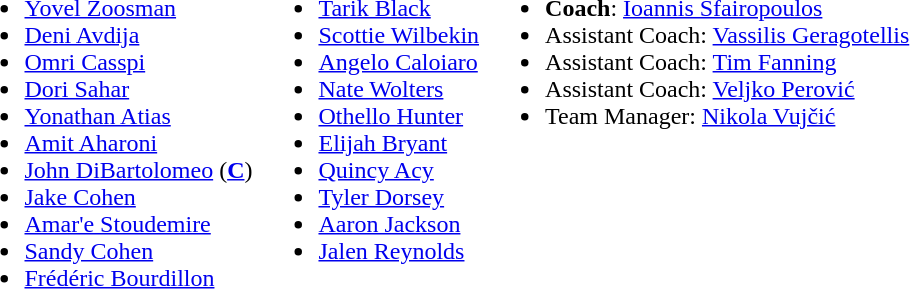<table>
<tr valign="top">
<td><br><ul><li> <a href='#'>Yovel Zoosman</a></li><li> <a href='#'>Deni Avdija</a></li><li> <a href='#'>Omri Casspi</a></li><li> <a href='#'>Dori Sahar</a></li><li> <a href='#'>Yonathan Atias</a></li><li> <a href='#'>Amit Aharoni</a></li><li>  <a href='#'>John DiBartolomeo</a> (<strong><a href='#'>C</a></strong>)</li><li>  <a href='#'>Jake Cohen</a></li><li>  <a href='#'>Amar'e Stoudemire</a></li><li> <a href='#'>Sandy Cohen</a></li><li> <a href='#'>Frédéric Bourdillon</a></li></ul></td>
<td><br><ul><li> <a href='#'>Tarik Black</a></li><li> <a href='#'>Scottie Wilbekin</a></li><li>  <a href='#'>Angelo Caloiaro</a></li><li> <a href='#'>Nate Wolters</a></li><li> <a href='#'>Othello Hunter</a></li><li> <a href='#'>Elijah Bryant</a></li><li> <a href='#'>Quincy Acy</a></li><li>  <a href='#'>Tyler Dorsey</a></li><li> <a href='#'>Aaron Jackson</a></li><li> <a href='#'>Jalen Reynolds</a></li></ul></td>
<td><br><ul><li><strong>Coach</strong>:  <a href='#'>Ioannis Sfairopoulos</a></li><li>Assistant Coach:  <a href='#'>Vassilis Geragotellis</a></li><li>Assistant Coach:  <a href='#'>Tim Fanning</a></li><li>Assistant Coach:  <a href='#'>Veljko Perović</a></li><li>Team Manager:  <a href='#'>Nikola Vujčić</a></li></ul></td>
</tr>
</table>
